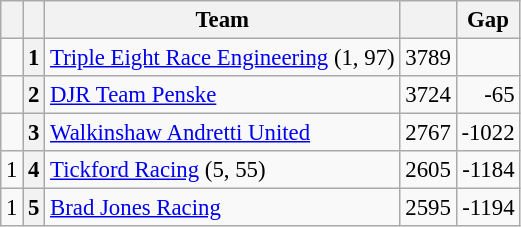<table class="wikitable" style="font-size: 95%;">
<tr>
<th></th>
<th></th>
<th>Team</th>
<th></th>
<th>Gap</th>
</tr>
<tr>
<td align="left"></td>
<th>1</th>
<td><a href='#'>Triple Eight Race Engineering</a> (1, 97)</td>
<td align="right">3789</td>
<td align="right"></td>
</tr>
<tr>
<td align="left"></td>
<th>2</th>
<td><a href='#'>DJR Team Penske</a></td>
<td align="right">3724</td>
<td align="right">-65</td>
</tr>
<tr>
<td align="left"></td>
<th>3</th>
<td><a href='#'>Walkinshaw Andretti United</a></td>
<td align="right">2767</td>
<td align="right">-1022</td>
</tr>
<tr>
<td align="left"> 1</td>
<th>4</th>
<td><a href='#'>Tickford Racing</a> (5, 55)</td>
<td align="right">2605</td>
<td align="right">-1184</td>
</tr>
<tr>
<td align="left"> 1</td>
<th>5</th>
<td><a href='#'>Brad Jones Racing</a></td>
<td align="right">2595</td>
<td align="right">-1194</td>
</tr>
</table>
